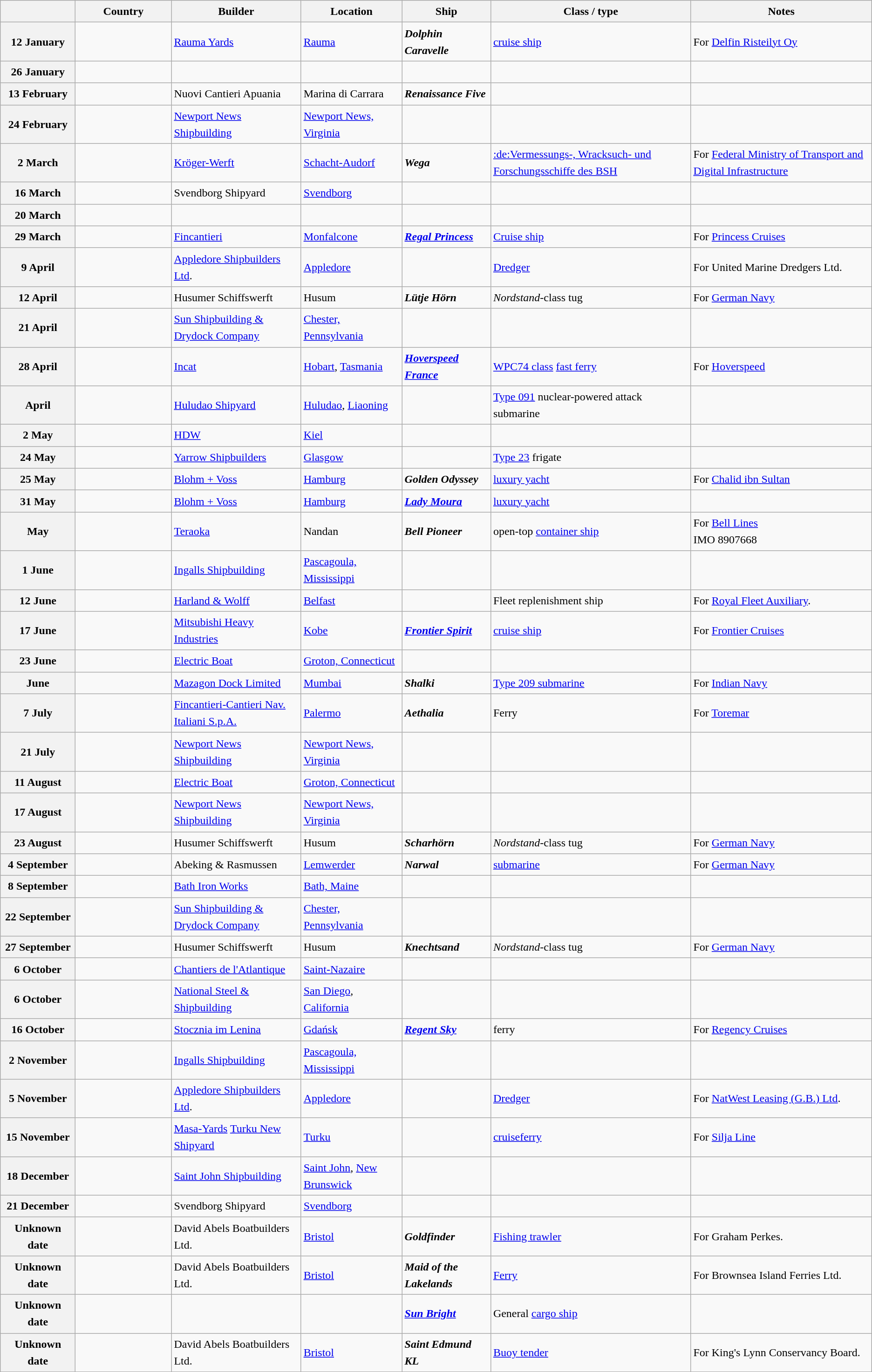<table class="wikitable sortable" style="font-size:1.00em; line-height:1.5em;">
<tr>
<th width="100"></th>
<th width="130">Country</th>
<th>Builder</th>
<th>Location</th>
<th>Ship</th>
<th>Class / type</th>
<th>Notes</th>
</tr>
<tr>
<th>12 January</th>
<td></td>
<td><a href='#'>Rauma Yards</a></td>
<td><a href='#'>Rauma</a></td>
<td><strong><em>Dolphin Caravelle</em></strong></td>
<td><a href='#'>cruise ship</a></td>
<td>For <a href='#'>Delfin Risteilyt Oy</a></td>
</tr>
<tr>
<th>26 January</th>
<td></td>
<td></td>
<td></td>
<td><strong></strong></td>
<td></td>
<td></td>
</tr>
<tr>
<th>13 February</th>
<td></td>
<td>Nuovi Cantieri Apuania</td>
<td>Marina di Carrara</td>
<td><strong><em>Renaissance Five</em></strong></td>
<td></td>
<td></td>
</tr>
<tr>
<th>24 February</th>
<td></td>
<td><a href='#'>Newport News Shipbuilding</a></td>
<td><a href='#'>Newport News, Virginia</a></td>
<td><strong></strong></td>
<td></td>
<td></td>
</tr>
<tr>
<th>2 March</th>
<td></td>
<td><a href='#'>Kröger-Werft</a></td>
<td><a href='#'>Schacht-Audorf</a></td>
<td><strong><em>Wega</em></strong></td>
<td><a href='#'>:de:Vermessungs-, Wracksuch- und Forschungsschiffe des BSH</a></td>
<td>For <a href='#'>Federal Ministry of Transport and Digital Infrastructure</a></td>
</tr>
<tr>
<th>16 March</th>
<td></td>
<td>Svendborg Shipyard</td>
<td><a href='#'>Svendborg</a></td>
<td><strong></strong></td>
<td></td>
<td></td>
</tr>
<tr>
<th>20 March</th>
<td></td>
<td></td>
<td></td>
<td><strong></strong></td>
<td></td>
<td></td>
</tr>
<tr>
<th>29 March</th>
<td></td>
<td><a href='#'>Fincantieri</a></td>
<td><a href='#'>Monfalcone</a></td>
<td><strong><em><a href='#'>Regal Princess</a></em></strong></td>
<td><a href='#'>Cruise ship</a></td>
<td>For <a href='#'>Princess Cruises</a></td>
</tr>
<tr ---->
<th>9 April</th>
<td></td>
<td><a href='#'>Appledore Shipbuilders Ltd</a>.</td>
<td><a href='#'>Appledore</a></td>
<td><strong></strong></td>
<td><a href='#'>Dredger</a></td>
<td>For United Marine Dredgers Ltd.</td>
</tr>
<tr>
<th>12 April</th>
<td></td>
<td>Husumer Schiffswerft</td>
<td>Husum</td>
<td><strong><em>Lütje Hörn</em></strong></td>
<td><em>Nordstand</em>-class tug</td>
<td>For <a href='#'>German Navy</a></td>
</tr>
<tr>
<th>21 April</th>
<td></td>
<td><a href='#'>Sun Shipbuilding & Drydock Company</a></td>
<td><a href='#'>Chester, Pennsylvania</a></td>
<td><strong></strong></td>
<td></td>
<td></td>
</tr>
<tr>
<th>28 April</th>
<td></td>
<td><a href='#'>Incat</a></td>
<td><a href='#'>Hobart</a>, <a href='#'>Tasmania</a></td>
<td><strong><a href='#'><em>Hoverspeed France</em></a></strong></td>
<td><a href='#'>WPC74 class</a> <a href='#'>fast ferry</a></td>
<td>For <a href='#'>Hoverspeed</a></td>
</tr>
<tr>
<th>April</th>
<td></td>
<td><a href='#'>Huludao Shipyard</a></td>
<td><a href='#'>Huludao</a>, <a href='#'>Liaoning</a></td>
<td><strong></strong></td>
<td><a href='#'>Type 091</a> nuclear-powered attack submarine</td>
<td></td>
</tr>
<tr>
<th>2 May</th>
<td></td>
<td><a href='#'>HDW</a></td>
<td><a href='#'>Kiel</a></td>
<td><strong></strong></td>
<td></td>
<td></td>
</tr>
<tr>
<th>24 May</th>
<td></td>
<td><a href='#'>Yarrow Shipbuilders</a></td>
<td><a href='#'>Glasgow</a></td>
<td><strong></strong></td>
<td><a href='#'>Type 23</a> frigate</td>
<td></td>
</tr>
<tr>
<th>25 May</th>
<td></td>
<td><a href='#'>Blohm + Voss</a></td>
<td><a href='#'>Hamburg</a></td>
<td><strong><em>Golden Odyssey</em></strong></td>
<td><a href='#'>luxury yacht</a></td>
<td>For <a href='#'>Chalid ibn Sultan</a></td>
</tr>
<tr>
<th>31 May</th>
<td></td>
<td><a href='#'>Blohm + Voss</a></td>
<td><a href='#'>Hamburg</a></td>
<td><strong><em><a href='#'>Lady Moura</a></em></strong></td>
<td><a href='#'>luxury yacht</a></td>
<td></td>
</tr>
<tr>
<th>May</th>
<td></td>
<td><a href='#'>Teraoka</a></td>
<td>Nandan</td>
<td><strong><em>Bell Pioneer</em></strong></td>
<td>open-top <a href='#'>container ship</a></td>
<td>For <a href='#'>Bell Lines</a><br>IMO 8907668</td>
</tr>
<tr>
<th>1 June</th>
<td></td>
<td><a href='#'>Ingalls Shipbuilding</a></td>
<td><a href='#'>Pascagoula, Mississippi</a></td>
<td><strong></strong></td>
<td></td>
<td></td>
</tr>
<tr ---->
<th>12 June</th>
<td></td>
<td><a href='#'>Harland & Wolff</a></td>
<td><a href='#'>Belfast</a></td>
<td><strong></strong></td>
<td>Fleet replenishment ship</td>
<td>For <a href='#'>Royal Fleet Auxiliary</a>.</td>
</tr>
<tr>
<th>17 June</th>
<td></td>
<td><a href='#'>Mitsubishi Heavy Industries</a></td>
<td><a href='#'>Kobe</a></td>
<td><strong><em><a href='#'>Frontier Spirit</a></em></strong></td>
<td><a href='#'>cruise ship</a></td>
<td>For <a href='#'>Frontier Cruises</a></td>
</tr>
<tr>
<th>23 June</th>
<td></td>
<td><a href='#'>Electric Boat</a></td>
<td><a href='#'>Groton, Connecticut</a></td>
<td><strong></strong></td>
<td></td>
<td></td>
</tr>
<tr>
<th>June</th>
<td></td>
<td><a href='#'>Mazagon Dock Limited</a></td>
<td><a href='#'>Mumbai</a></td>
<td><strong><em>Shalki</em></strong></td>
<td><a href='#'>Type 209 submarine</a></td>
<td>For <a href='#'>Indian Navy</a></td>
</tr>
<tr>
<th>7 July</th>
<td></td>
<td><a href='#'>Fincantieri-Cantieri Nav. Italiani S.p.A.</a></td>
<td><a href='#'>Palermo</a></td>
<td><strong><em>Aethalia</em></strong></td>
<td>Ferry</td>
<td>For <a href='#'>Toremar</a></td>
</tr>
<tr>
<th>21 July</th>
<td></td>
<td><a href='#'>Newport News Shipbuilding</a></td>
<td><a href='#'>Newport News, Virginia</a></td>
<td><strong></strong></td>
<td></td>
<td></td>
</tr>
<tr>
<th>11 August</th>
<td></td>
<td><a href='#'>Electric Boat</a></td>
<td><a href='#'>Groton, Connecticut</a></td>
<td><strong></strong></td>
<td></td>
<td></td>
</tr>
<tr>
<th>17 August</th>
<td></td>
<td><a href='#'>Newport News Shipbuilding</a></td>
<td><a href='#'>Newport News, Virginia</a></td>
<td><strong></strong></td>
<td></td>
<td></td>
</tr>
<tr>
<th>23 August</th>
<td></td>
<td>Husumer Schiffswerft</td>
<td>Husum</td>
<td><strong><em>Scharhörn</em></strong></td>
<td><em>Nordstand</em>-class tug</td>
<td>For <a href='#'>German Navy</a></td>
</tr>
<tr>
<th>4 September</th>
<td></td>
<td>Abeking & Rasmussen</td>
<td><a href='#'>Lemwerder</a></td>
<td><strong><em>Narwal</em></strong></td>
<td><a href='#'>submarine</a></td>
<td>For <a href='#'>German Navy</a></td>
</tr>
<tr>
<th>8 September</th>
<td></td>
<td><a href='#'>Bath Iron Works</a></td>
<td><a href='#'>Bath, Maine</a></td>
<td><strong></strong></td>
<td></td>
<td></td>
</tr>
<tr>
<th>22 September</th>
<td></td>
<td><a href='#'>Sun Shipbuilding & Drydock Company</a></td>
<td><a href='#'>Chester, Pennsylvania</a></td>
<td><strong></strong></td>
<td></td>
<td></td>
</tr>
<tr>
<th>27 September</th>
<td></td>
<td>Husumer Schiffswerft</td>
<td>Husum</td>
<td><strong><em>Knechtsand</em></strong></td>
<td><em>Nordstand</em>-class tug</td>
<td>For <a href='#'>German Navy</a></td>
</tr>
<tr>
<th>6 October</th>
<td></td>
<td><a href='#'>Chantiers de l'Atlantique</a></td>
<td><a href='#'>Saint-Nazaire</a></td>
<td><strong></strong></td>
<td></td>
<td></td>
</tr>
<tr>
<th>6 October</th>
<td></td>
<td><a href='#'>National Steel & Shipbuilding</a></td>
<td><a href='#'>San Diego</a>, <a href='#'>California</a></td>
<td><strong></strong></td>
<td></td>
<td></td>
</tr>
<tr>
<th>16 October</th>
<td></td>
<td><a href='#'>Stocznia im Lenina</a></td>
<td><a href='#'>Gdańsk</a></td>
<td><strong><em><a href='#'>Regent Sky</a></em></strong></td>
<td>ferry</td>
<td>For <a href='#'>Regency Cruises</a></td>
</tr>
<tr>
<th>2 November</th>
<td></td>
<td><a href='#'>Ingalls Shipbuilding</a></td>
<td><a href='#'>Pascagoula, Mississippi</a></td>
<td><strong></strong></td>
<td></td>
<td></td>
</tr>
<tr ---->
<th>5 November</th>
<td></td>
<td><a href='#'>Appledore Shipbuilders Ltd</a>.</td>
<td><a href='#'>Appledore</a></td>
<td><strong></strong></td>
<td><a href='#'>Dredger</a></td>
<td>For <a href='#'>NatWest Leasing (G.B.) Ltd</a>.</td>
</tr>
<tr>
<th>15 November</th>
<td></td>
<td><a href='#'>Masa-Yards</a> <a href='#'>Turku New Shipyard</a></td>
<td><a href='#'>Turku</a></td>
<td><strong></strong></td>
<td><a href='#'>cruiseferry</a></td>
<td>For <a href='#'>Silja Line</a></td>
</tr>
<tr>
<th>18 December</th>
<td></td>
<td><a href='#'>Saint John Shipbuilding</a></td>
<td><a href='#'>Saint John</a>, <a href='#'>New Brunswick</a></td>
<td><strong></strong></td>
<td></td>
<td></td>
</tr>
<tr>
<th>21 December</th>
<td></td>
<td>Svendborg Shipyard</td>
<td><a href='#'>Svendborg</a></td>
<td><strong></strong></td>
<td></td>
<td></td>
</tr>
<tr ---->
<th>Unknown date</th>
<td></td>
<td>David Abels Boatbuilders Ltd.</td>
<td><a href='#'>Bristol</a></td>
<td><strong><em>Goldfinder</em></strong></td>
<td><a href='#'>Fishing trawler</a></td>
<td>For Graham Perkes.</td>
</tr>
<tr ---->
<th>Unknown date</th>
<td></td>
<td>David Abels Boatbuilders Ltd.</td>
<td><a href='#'>Bristol</a></td>
<td><strong><em>Maid of the Lakelands</em></strong></td>
<td><a href='#'>Ferry</a></td>
<td>For Brownsea Island Ferries Ltd.</td>
</tr>
<tr>
<th>Unknown date</th>
<td></td>
<td></td>
<td></td>
<td><strong><em><a href='#'>Sun Bright</a></em></strong></td>
<td>General <a href='#'>cargo ship</a></td>
<td></td>
</tr>
<tr ---->
<th>Unknown date</th>
<td></td>
<td>David Abels Boatbuilders Ltd.</td>
<td><a href='#'>Bristol</a></td>
<td><strong><em>Saint Edmund KL</em></strong></td>
<td><a href='#'>Buoy tender</a></td>
<td>For King's Lynn Conservancy Board.</td>
</tr>
</table>
